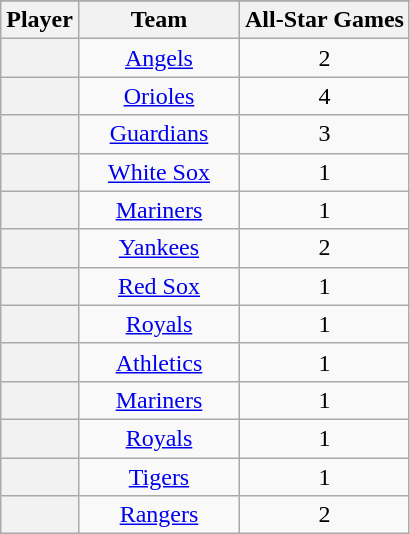<table class="wikitable sortable plainrowheaders" style="text-align:center;">
<tr>
</tr>
<tr>
<th scope="col">Player</th>
<th scope="col" style="width:100px;">Team</th>
<th scope="col">All-Star Games</th>
</tr>
<tr>
<th scope="row" style="text-align:center"></th>
<td><a href='#'>Angels</a></td>
<td>2</td>
</tr>
<tr>
<th scope="row" style="text-align:center"></th>
<td><a href='#'>Orioles</a></td>
<td>4</td>
</tr>
<tr>
<th scope="row" style="text-align:center"></th>
<td><a href='#'>Guardians</a></td>
<td>3</td>
</tr>
<tr>
<th scope="row" style="text-align:center"></th>
<td><a href='#'>White Sox</a></td>
<td>1</td>
</tr>
<tr>
<th scope="row" style="text-align:center"></th>
<td><a href='#'>Mariners</a></td>
<td>1</td>
</tr>
<tr>
<th scope="row" style="text-align:center"></th>
<td><a href='#'>Yankees</a></td>
<td>2</td>
</tr>
<tr>
<th scope="row" style="text-align:center"></th>
<td><a href='#'>Red Sox</a></td>
<td>1</td>
</tr>
<tr>
<th scope="row" style="text-align:center"></th>
<td><a href='#'>Royals</a></td>
<td>1</td>
</tr>
<tr>
<th scope="row" style="text-align:center"></th>
<td><a href='#'>Athletics</a></td>
<td>1</td>
</tr>
<tr>
<th scope="row" style="text-align:center"></th>
<td><a href='#'>Mariners</a></td>
<td>1</td>
</tr>
<tr>
<th scope="row" style="text-align:center"></th>
<td><a href='#'>Royals</a></td>
<td>1</td>
</tr>
<tr>
<th scope="row" style="text-align:center"></th>
<td><a href='#'>Tigers</a></td>
<td>1</td>
</tr>
<tr>
<th scope="row" style="text-align:center"></th>
<td><a href='#'>Rangers</a></td>
<td>2</td>
</tr>
</table>
